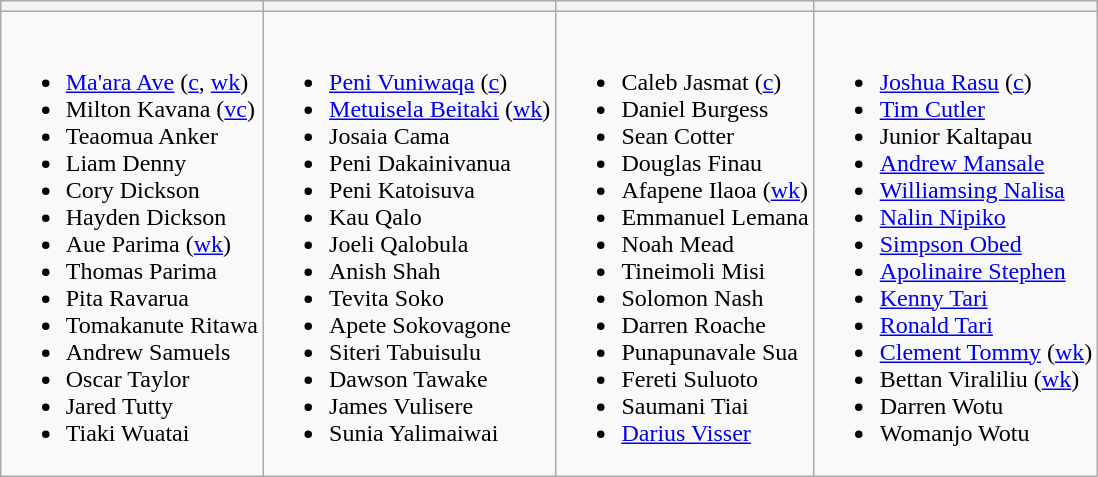<table class="wikitable" style="text-align:left; margin:auto">
<tr>
<th></th>
<th></th>
<th></th>
<th></th>
</tr>
<tr>
<td valign=top><br><ul><li><a href='#'>Ma'ara Ave</a> (<a href='#'>c</a>, <a href='#'>wk</a>)</li><li>Milton Kavana (<a href='#'>vc</a>)</li><li>Teaomua Anker</li><li>Liam Denny</li><li>Cory Dickson</li><li>Hayden Dickson</li><li>Aue Parima (<a href='#'>wk</a>)</li><li>Thomas Parima</li><li>Pita Ravarua</li><li>Tomakanute Ritawa</li><li>Andrew Samuels</li><li>Oscar Taylor</li><li>Jared Tutty</li><li>Tiaki Wuatai</li></ul></td>
<td valign=top><br><ul><li><a href='#'>Peni Vuniwaqa</a> (<a href='#'>c</a>)</li><li><a href='#'>Metuisela Beitaki</a> (<a href='#'>wk</a>)</li><li>Josaia Cama</li><li>Peni Dakainivanua</li><li>Peni Katoisuva</li><li>Kau Qalo</li><li>Joeli Qalobula</li><li>Anish Shah</li><li>Tevita Soko</li><li>Apete Sokovagone</li><li>Siteri Tabuisulu</li><li>Dawson Tawake</li><li>James Vulisere</li><li>Sunia Yalimaiwai</li></ul></td>
<td valign=top><br><ul><li>Caleb Jasmat (<a href='#'>c</a>)</li><li>Daniel Burgess</li><li>Sean Cotter</li><li>Douglas Finau</li><li>Afapene Ilaoa (<a href='#'>wk</a>)</li><li>Emmanuel Lemana</li><li>Noah Mead</li><li>Tineimoli Misi</li><li>Solomon Nash</li><li>Darren Roache</li><li>Punapunavale Sua</li><li>Fereti Suluoto</li><li>Saumani Tiai</li><li><a href='#'>Darius Visser</a></li></ul></td>
<td valign=top><br><ul><li><a href='#'>Joshua Rasu</a> (<a href='#'>c</a>)</li><li><a href='#'>Tim Cutler</a></li><li>Junior Kaltapau</li><li><a href='#'>Andrew Mansale</a></li><li><a href='#'>Williamsing Nalisa</a></li><li><a href='#'>Nalin Nipiko</a></li><li><a href='#'>Simpson Obed</a></li><li><a href='#'>Apolinaire Stephen</a></li><li><a href='#'>Kenny Tari</a></li><li><a href='#'>Ronald Tari</a></li><li><a href='#'>Clement Tommy</a> (<a href='#'>wk</a>)</li><li>Bettan Viraliliu (<a href='#'>wk</a>)</li><li>Darren Wotu</li><li>Womanjo Wotu</li></ul></td>
</tr>
</table>
